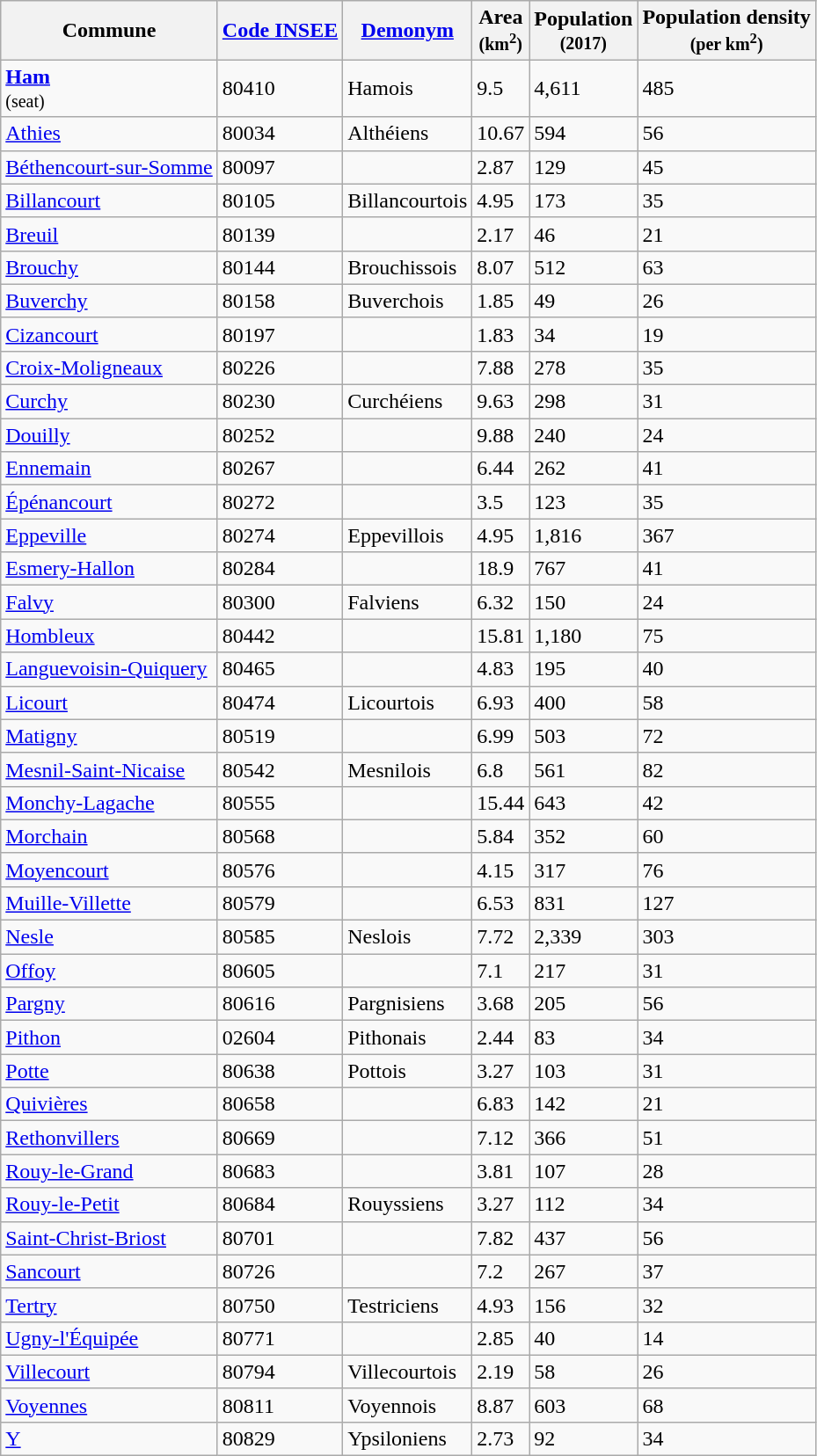<table class="wikitable">
<tr>
<th>Commune</th>
<th><a href='#'>Code INSEE</a></th>
<th><a href='#'>Demonym</a></th>
<th>Area<br><small>(km<sup>2</sup>)</small></th>
<th>Population<br><small>(2017)</small></th>
<th>Population density<br><small>(per km<sup>2</sup>)</small></th>
</tr>
<tr>
<td><strong><a href='#'>Ham</a></strong><br><small>(seat)</small></td>
<td>80410</td>
<td>Hamois</td>
<td>9.5</td>
<td>4,611</td>
<td>485</td>
</tr>
<tr>
<td><a href='#'>Athies</a></td>
<td>80034</td>
<td>Althéiens</td>
<td>10.67</td>
<td>594</td>
<td>56</td>
</tr>
<tr>
<td><a href='#'>Béthencourt-sur-Somme</a></td>
<td>80097</td>
<td></td>
<td>2.87</td>
<td>129</td>
<td>45</td>
</tr>
<tr>
<td><a href='#'>Billancourt</a></td>
<td>80105</td>
<td>Billancourtois</td>
<td>4.95</td>
<td>173</td>
<td>35</td>
</tr>
<tr>
<td><a href='#'>Breuil</a></td>
<td>80139</td>
<td></td>
<td>2.17</td>
<td>46</td>
<td>21</td>
</tr>
<tr>
<td><a href='#'>Brouchy</a></td>
<td>80144</td>
<td>Brouchissois</td>
<td>8.07</td>
<td>512</td>
<td>63</td>
</tr>
<tr>
<td><a href='#'>Buverchy</a></td>
<td>80158</td>
<td>Buverchois</td>
<td>1.85</td>
<td>49</td>
<td>26</td>
</tr>
<tr>
<td><a href='#'>Cizancourt</a></td>
<td>80197</td>
<td></td>
<td>1.83</td>
<td>34</td>
<td>19</td>
</tr>
<tr>
<td><a href='#'>Croix-Moligneaux</a></td>
<td>80226</td>
<td></td>
<td>7.88</td>
<td>278</td>
<td>35</td>
</tr>
<tr>
<td><a href='#'>Curchy</a></td>
<td>80230</td>
<td>Curchéiens</td>
<td>9.63</td>
<td>298</td>
<td>31</td>
</tr>
<tr>
<td><a href='#'>Douilly</a></td>
<td>80252</td>
<td></td>
<td>9.88</td>
<td>240</td>
<td>24</td>
</tr>
<tr>
<td><a href='#'>Ennemain</a></td>
<td>80267</td>
<td></td>
<td>6.44</td>
<td>262</td>
<td>41</td>
</tr>
<tr>
<td><a href='#'>Épénancourt</a></td>
<td>80272</td>
<td></td>
<td>3.5</td>
<td>123</td>
<td>35</td>
</tr>
<tr>
<td><a href='#'>Eppeville</a></td>
<td>80274</td>
<td>Eppevillois</td>
<td>4.95</td>
<td>1,816</td>
<td>367</td>
</tr>
<tr>
<td><a href='#'>Esmery-Hallon</a></td>
<td>80284</td>
<td></td>
<td>18.9</td>
<td>767</td>
<td>41</td>
</tr>
<tr>
<td><a href='#'>Falvy</a></td>
<td>80300</td>
<td>Falviens</td>
<td>6.32</td>
<td>150</td>
<td>24</td>
</tr>
<tr>
<td><a href='#'>Hombleux</a></td>
<td>80442</td>
<td></td>
<td>15.81</td>
<td>1,180</td>
<td>75</td>
</tr>
<tr>
<td><a href='#'>Languevoisin-Quiquery</a></td>
<td>80465</td>
<td></td>
<td>4.83</td>
<td>195</td>
<td>40</td>
</tr>
<tr>
<td><a href='#'>Licourt</a></td>
<td>80474</td>
<td>Licourtois</td>
<td>6.93</td>
<td>400</td>
<td>58</td>
</tr>
<tr>
<td><a href='#'>Matigny</a></td>
<td>80519</td>
<td></td>
<td>6.99</td>
<td>503</td>
<td>72</td>
</tr>
<tr>
<td><a href='#'>Mesnil-Saint-Nicaise</a></td>
<td>80542</td>
<td>Mesnilois</td>
<td>6.8</td>
<td>561</td>
<td>82</td>
</tr>
<tr>
<td><a href='#'>Monchy-Lagache</a></td>
<td>80555</td>
<td></td>
<td>15.44</td>
<td>643</td>
<td>42</td>
</tr>
<tr>
<td><a href='#'>Morchain</a></td>
<td>80568</td>
<td></td>
<td>5.84</td>
<td>352</td>
<td>60</td>
</tr>
<tr>
<td><a href='#'>Moyencourt</a></td>
<td>80576</td>
<td></td>
<td>4.15</td>
<td>317</td>
<td>76</td>
</tr>
<tr>
<td><a href='#'>Muille-Villette</a></td>
<td>80579</td>
<td></td>
<td>6.53</td>
<td>831</td>
<td>127</td>
</tr>
<tr>
<td><a href='#'>Nesle</a></td>
<td>80585</td>
<td>Neslois</td>
<td>7.72</td>
<td>2,339</td>
<td>303</td>
</tr>
<tr>
<td><a href='#'>Offoy</a></td>
<td>80605</td>
<td></td>
<td>7.1</td>
<td>217</td>
<td>31</td>
</tr>
<tr>
<td><a href='#'>Pargny</a></td>
<td>80616</td>
<td>Pargnisiens</td>
<td>3.68</td>
<td>205</td>
<td>56</td>
</tr>
<tr>
<td><a href='#'>Pithon</a></td>
<td>02604</td>
<td>Pithonais</td>
<td>2.44</td>
<td>83</td>
<td>34</td>
</tr>
<tr>
<td><a href='#'>Potte</a></td>
<td>80638</td>
<td>Pottois</td>
<td>3.27</td>
<td>103</td>
<td>31</td>
</tr>
<tr>
<td><a href='#'>Quivières</a></td>
<td>80658</td>
<td></td>
<td>6.83</td>
<td>142</td>
<td>21</td>
</tr>
<tr>
<td><a href='#'>Rethonvillers</a></td>
<td>80669</td>
<td></td>
<td>7.12</td>
<td>366</td>
<td>51</td>
</tr>
<tr>
<td><a href='#'>Rouy-le-Grand</a></td>
<td>80683</td>
<td></td>
<td>3.81</td>
<td>107</td>
<td>28</td>
</tr>
<tr>
<td><a href='#'>Rouy-le-Petit</a></td>
<td>80684</td>
<td>Rouyssiens</td>
<td>3.27</td>
<td>112</td>
<td>34</td>
</tr>
<tr>
<td><a href='#'>Saint-Christ-Briost</a></td>
<td>80701</td>
<td></td>
<td>7.82</td>
<td>437</td>
<td>56</td>
</tr>
<tr>
<td><a href='#'>Sancourt</a></td>
<td>80726</td>
<td></td>
<td>7.2</td>
<td>267</td>
<td>37</td>
</tr>
<tr>
<td><a href='#'>Tertry</a></td>
<td>80750</td>
<td>Testriciens</td>
<td>4.93</td>
<td>156</td>
<td>32</td>
</tr>
<tr>
<td><a href='#'>Ugny-l'Équipée</a></td>
<td>80771</td>
<td></td>
<td>2.85</td>
<td>40</td>
<td>14</td>
</tr>
<tr>
<td><a href='#'>Villecourt</a></td>
<td>80794</td>
<td>Villecourtois</td>
<td>2.19</td>
<td>58</td>
<td>26</td>
</tr>
<tr>
<td><a href='#'>Voyennes</a></td>
<td>80811</td>
<td>Voyennois</td>
<td>8.87</td>
<td>603</td>
<td>68</td>
</tr>
<tr>
<td><a href='#'>Y</a></td>
<td>80829</td>
<td>Ypsiloniens</td>
<td>2.73</td>
<td>92</td>
<td>34</td>
</tr>
</table>
